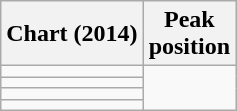<table class="wikitable sortable plainrowheaders">
<tr>
<th>Chart (2014)</th>
<th>Peak<br>position</th>
</tr>
<tr>
<td></td>
</tr>
<tr>
<td></td>
</tr>
<tr>
<td></td>
</tr>
<tr>
<td></td>
</tr>
</table>
